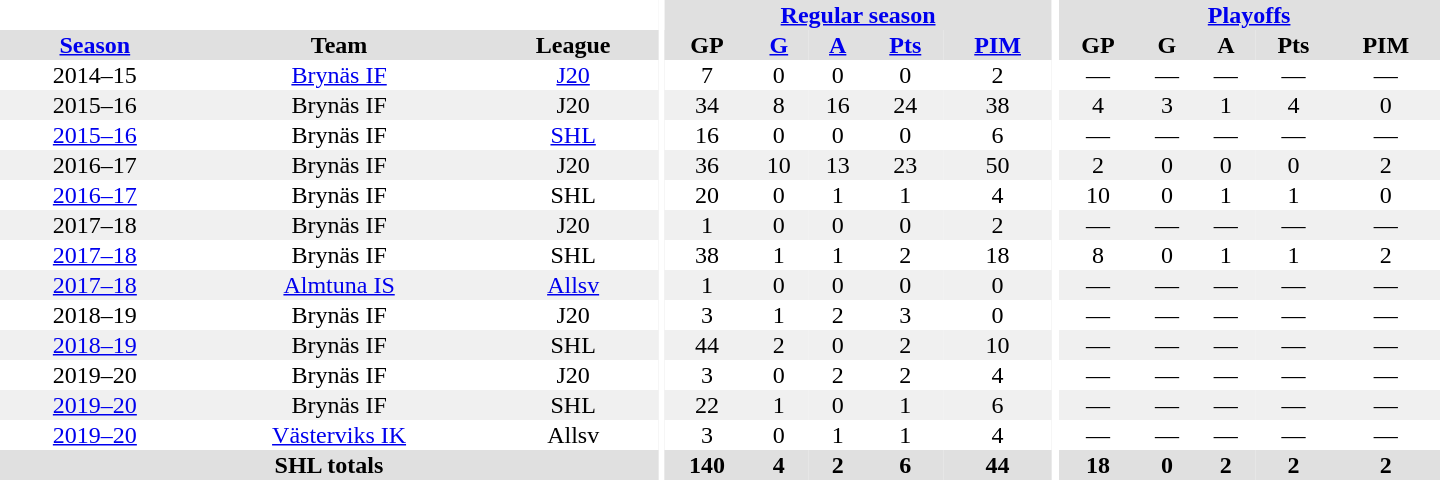<table border="0" cellpadding="1" cellspacing="0" style="text-align:center; width:60em">
<tr bgcolor="#e0e0e0">
<th colspan="3" bgcolor="#ffffff"></th>
<th rowspan="99" bgcolor="#ffffff"></th>
<th colspan="5"><a href='#'>Regular season</a></th>
<th rowspan="99" bgcolor="#ffffff"></th>
<th colspan="5"><a href='#'>Playoffs</a></th>
</tr>
<tr bgcolor="#e0e0e0">
<th><a href='#'>Season</a></th>
<th>Team</th>
<th>League</th>
<th>GP</th>
<th><a href='#'>G</a></th>
<th><a href='#'>A</a></th>
<th><a href='#'>Pts</a></th>
<th><a href='#'>PIM</a></th>
<th>GP</th>
<th>G</th>
<th>A</th>
<th>Pts</th>
<th>PIM</th>
</tr>
<tr>
<td>2014–15</td>
<td><a href='#'>Brynäs IF</a></td>
<td><a href='#'>J20</a></td>
<td>7</td>
<td>0</td>
<td>0</td>
<td>0</td>
<td>2</td>
<td>—</td>
<td>—</td>
<td>—</td>
<td>—</td>
<td>—</td>
</tr>
<tr bgcolor="#f0f0f0">
<td>2015–16</td>
<td>Brynäs IF</td>
<td>J20</td>
<td>34</td>
<td>8</td>
<td>16</td>
<td>24</td>
<td>38</td>
<td>4</td>
<td>3</td>
<td>1</td>
<td>4</td>
<td>0</td>
</tr>
<tr>
<td><a href='#'>2015–16</a></td>
<td>Brynäs IF</td>
<td><a href='#'>SHL</a></td>
<td>16</td>
<td>0</td>
<td>0</td>
<td>0</td>
<td>6</td>
<td>—</td>
<td>—</td>
<td>—</td>
<td>—</td>
<td>—</td>
</tr>
<tr bgcolor="#f0f0f0">
<td>2016–17</td>
<td>Brynäs IF</td>
<td>J20</td>
<td>36</td>
<td>10</td>
<td>13</td>
<td>23</td>
<td>50</td>
<td>2</td>
<td>0</td>
<td>0</td>
<td>0</td>
<td>2</td>
</tr>
<tr>
<td><a href='#'>2016–17</a></td>
<td>Brynäs IF</td>
<td>SHL</td>
<td>20</td>
<td>0</td>
<td>1</td>
<td>1</td>
<td>4</td>
<td>10</td>
<td>0</td>
<td>1</td>
<td>1</td>
<td>0</td>
</tr>
<tr bgcolor="#f0f0f0">
<td>2017–18</td>
<td>Brynäs IF</td>
<td>J20</td>
<td>1</td>
<td>0</td>
<td>0</td>
<td>0</td>
<td>2</td>
<td>—</td>
<td>—</td>
<td>—</td>
<td>—</td>
<td>—</td>
</tr>
<tr>
<td><a href='#'>2017–18</a></td>
<td>Brynäs IF</td>
<td>SHL</td>
<td>38</td>
<td>1</td>
<td>1</td>
<td>2</td>
<td>18</td>
<td>8</td>
<td>0</td>
<td>1</td>
<td>1</td>
<td>2</td>
</tr>
<tr bgcolor="#f0f0f0">
<td><a href='#'>2017–18</a></td>
<td><a href='#'>Almtuna IS</a></td>
<td><a href='#'>Allsv</a></td>
<td>1</td>
<td>0</td>
<td>0</td>
<td>0</td>
<td>0</td>
<td>—</td>
<td>—</td>
<td>—</td>
<td>—</td>
<td>—</td>
</tr>
<tr>
<td>2018–19</td>
<td>Brynäs IF</td>
<td>J20</td>
<td>3</td>
<td>1</td>
<td>2</td>
<td>3</td>
<td>0</td>
<td>—</td>
<td>—</td>
<td>—</td>
<td>—</td>
<td>—</td>
</tr>
<tr bgcolor="#f0f0f0">
<td><a href='#'>2018–19</a></td>
<td>Brynäs IF</td>
<td>SHL</td>
<td>44</td>
<td>2</td>
<td>0</td>
<td>2</td>
<td>10</td>
<td>—</td>
<td>—</td>
<td>—</td>
<td>—</td>
<td>—</td>
</tr>
<tr>
<td>2019–20</td>
<td>Brynäs IF</td>
<td>J20</td>
<td>3</td>
<td>0</td>
<td>2</td>
<td>2</td>
<td>4</td>
<td>—</td>
<td>—</td>
<td>—</td>
<td>—</td>
<td>—</td>
</tr>
<tr bgcolor="#f0f0f0">
<td><a href='#'>2019–20</a></td>
<td>Brynäs IF</td>
<td>SHL</td>
<td>22</td>
<td>1</td>
<td>0</td>
<td>1</td>
<td>6</td>
<td>—</td>
<td>—</td>
<td>—</td>
<td>—</td>
<td>—</td>
</tr>
<tr>
<td><a href='#'>2019–20</a></td>
<td><a href='#'>Västerviks IK</a></td>
<td>Allsv</td>
<td>3</td>
<td>0</td>
<td>1</td>
<td>1</td>
<td>4</td>
<td>—</td>
<td>—</td>
<td>—</td>
<td>—</td>
<td>—</td>
</tr>
<tr bgcolor="#e0e0e0">
<th colspan="3">SHL totals</th>
<th>140</th>
<th>4</th>
<th>2</th>
<th>6</th>
<th>44</th>
<th>18</th>
<th>0</th>
<th>2</th>
<th>2</th>
<th>2</th>
</tr>
</table>
